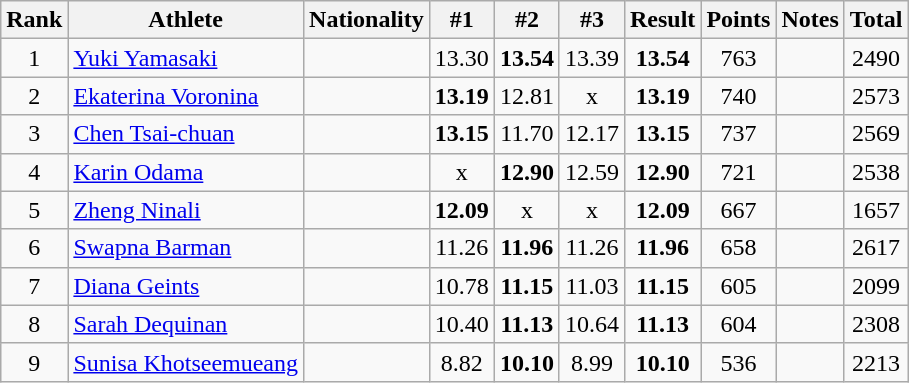<table class="wikitable sortable" style="text-align:center">
<tr>
<th>Rank</th>
<th>Athlete</th>
<th>Nationality</th>
<th>#1</th>
<th>#2</th>
<th>#3</th>
<th>Result</th>
<th>Points</th>
<th>Notes</th>
<th>Total</th>
</tr>
<tr>
<td>1</td>
<td align=left><a href='#'>Yuki Yamasaki</a></td>
<td align=left></td>
<td>13.30</td>
<td><strong>13.54</strong></td>
<td>13.39</td>
<td><strong>13.54</strong></td>
<td>763</td>
<td></td>
<td>2490</td>
</tr>
<tr>
<td>2</td>
<td align=left><a href='#'>Ekaterina Voronina</a></td>
<td align=left></td>
<td><strong>13.19</strong></td>
<td>12.81</td>
<td>x</td>
<td><strong>13.19</strong></td>
<td>740</td>
<td></td>
<td>2573</td>
</tr>
<tr>
<td>3</td>
<td align=left><a href='#'>Chen Tsai-chuan</a></td>
<td align=left></td>
<td><strong>13.15</strong></td>
<td>11.70</td>
<td>12.17</td>
<td><strong>13.15</strong></td>
<td>737</td>
<td></td>
<td>2569</td>
</tr>
<tr>
<td>4</td>
<td align=left><a href='#'>Karin Odama</a></td>
<td align=left></td>
<td>x</td>
<td><strong>12.90</strong></td>
<td>12.59</td>
<td><strong>12.90</strong></td>
<td>721</td>
<td></td>
<td>2538</td>
</tr>
<tr>
<td>5</td>
<td align=left><a href='#'>Zheng Ninali</a></td>
<td align=left></td>
<td><strong>12.09</strong></td>
<td>x</td>
<td>x</td>
<td><strong>12.09</strong></td>
<td>667</td>
<td></td>
<td>1657</td>
</tr>
<tr>
<td>6</td>
<td align=left><a href='#'>Swapna Barman</a></td>
<td align=left></td>
<td>11.26</td>
<td><strong>11.96</strong></td>
<td>11.26</td>
<td><strong>11.96</strong></td>
<td>658</td>
<td></td>
<td>2617</td>
</tr>
<tr>
<td>7</td>
<td align="left"><a href='#'>Diana Geints</a></td>
<td align=left></td>
<td>10.78</td>
<td><strong>11.15</strong></td>
<td>11.03</td>
<td><strong>11.15</strong></td>
<td>605</td>
<td></td>
<td>2099</td>
</tr>
<tr>
<td>8</td>
<td align="left"><a href='#'>Sarah Dequinan</a></td>
<td align=left></td>
<td>10.40</td>
<td><strong>11.13</strong></td>
<td>10.64</td>
<td><strong>11.13</strong></td>
<td>604</td>
<td></td>
<td>2308</td>
</tr>
<tr>
<td>9</td>
<td align=left><a href='#'>Sunisa Khotseemueang</a></td>
<td align=left></td>
<td>8.82</td>
<td><strong>10.10</strong></td>
<td>8.99</td>
<td><strong>10.10</strong></td>
<td>536</td>
<td></td>
<td>2213</td>
</tr>
</table>
